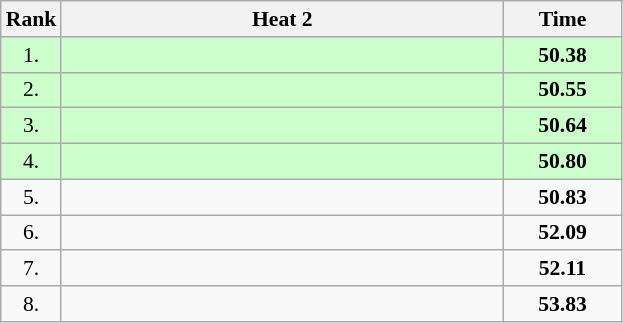<table class="wikitable" style="border-collapse: collapse; font-size: 90%;">
<tr>
<th>Rank</th>
<th style="width: 20em">Heat 2</th>
<th style="width: 5em">Time</th>
</tr>
<tr style="background:#ccffcc;">
<td align="center">1.</td>
<td></td>
<td align="center"><strong>50.38</strong></td>
</tr>
<tr style="background:#ccffcc;">
<td align="center">2.</td>
<td></td>
<td align="center"><strong>50.55</strong></td>
</tr>
<tr style="background:#ccffcc;">
<td align="center">3.</td>
<td></td>
<td align="center"><strong>50.64</strong></td>
</tr>
<tr style="background:#ccffcc;">
<td align="center">4.</td>
<td></td>
<td align="center"><strong>50.80</strong></td>
</tr>
<tr>
<td align="center">5.</td>
<td></td>
<td align="center"><strong>50.83</strong></td>
</tr>
<tr>
<td align="center">6.</td>
<td></td>
<td align="center"><strong>52.09</strong></td>
</tr>
<tr>
<td align="center">7.</td>
<td></td>
<td align="center"><strong>52.11</strong></td>
</tr>
<tr>
<td align="center">8.</td>
<td></td>
<td align="center"><strong>53.83</strong></td>
</tr>
</table>
